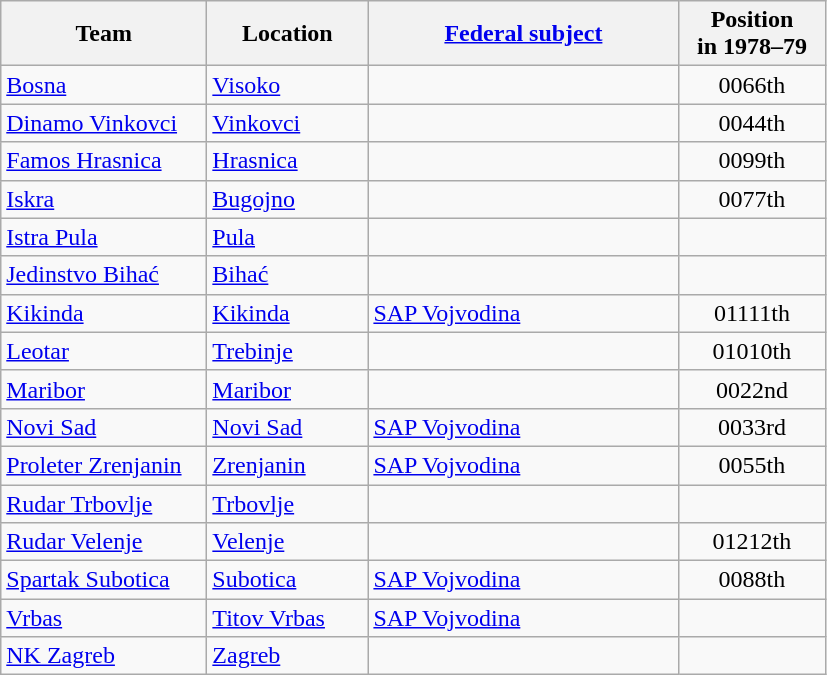<table class="wikitable sortable" style="text-align: left;">
<tr>
<th width="130">Team</th>
<th width="100">Location</th>
<th width="200"><a href='#'>Federal subject</a></th>
<th width="90">Position<br>in 1978–79</th>
</tr>
<tr>
<td><a href='#'>Bosna</a></td>
<td><a href='#'>Visoko</a></td>
<td></td>
<td style="text-align:center;"><span>006</span>6th</td>
</tr>
<tr>
<td><a href='#'>Dinamo Vinkovci</a></td>
<td><a href='#'>Vinkovci</a></td>
<td></td>
<td style="text-align:center;"><span>004</span>4th</td>
</tr>
<tr>
<td><a href='#'>Famos Hrasnica</a></td>
<td><a href='#'>Hrasnica</a></td>
<td></td>
<td style="text-align:center;"><span>009</span>9th</td>
</tr>
<tr>
<td><a href='#'>Iskra</a></td>
<td><a href='#'>Bugojno</a></td>
<td></td>
<td style="text-align:center;"><span>007</span>7th</td>
</tr>
<tr>
<td><a href='#'>Istra Pula</a></td>
<td><a href='#'>Pula</a></td>
<td></td>
<td></td>
</tr>
<tr>
<td><a href='#'>Jedinstvo Bihać</a></td>
<td><a href='#'>Bihać</a></td>
<td></td>
<td></td>
</tr>
<tr>
<td><a href='#'>Kikinda</a></td>
<td><a href='#'>Kikinda</a></td>
<td> <a href='#'>SAP Vojvodina</a></td>
<td style="text-align:center;"><span>011</span>11th</td>
</tr>
<tr>
<td><a href='#'>Leotar</a></td>
<td><a href='#'>Trebinje</a></td>
<td></td>
<td style="text-align:center;"><span>010</span>10th</td>
</tr>
<tr>
<td><a href='#'>Maribor</a></td>
<td><a href='#'>Maribor</a></td>
<td></td>
<td style="text-align:center;"><span>002</span>2nd</td>
</tr>
<tr>
<td><a href='#'>Novi Sad</a></td>
<td><a href='#'>Novi Sad</a></td>
<td> <a href='#'>SAP Vojvodina</a></td>
<td style="text-align:center;"><span>003</span>3rd</td>
</tr>
<tr>
<td><a href='#'>Proleter Zrenjanin</a></td>
<td><a href='#'>Zrenjanin</a></td>
<td> <a href='#'>SAP Vojvodina</a></td>
<td style="text-align:center;"><span>005</span>5th</td>
</tr>
<tr>
<td><a href='#'>Rudar Trbovlje</a></td>
<td><a href='#'>Trbovlje</a></td>
<td></td>
<td></td>
</tr>
<tr>
<td><a href='#'>Rudar Velenje</a></td>
<td><a href='#'>Velenje</a></td>
<td></td>
<td style="text-align:center;"><span>012</span>12th</td>
</tr>
<tr>
<td><a href='#'>Spartak Subotica</a></td>
<td><a href='#'>Subotica</a></td>
<td> <a href='#'>SAP Vojvodina</a></td>
<td style="text-align:center;"><span>008</span>8th</td>
</tr>
<tr>
<td><a href='#'>Vrbas</a></td>
<td><a href='#'>Titov Vrbas</a></td>
<td> <a href='#'>SAP Vojvodina</a></td>
<td></td>
</tr>
<tr>
<td><a href='#'>NK Zagreb</a></td>
<td><a href='#'>Zagreb</a></td>
<td></td>
<td></td>
</tr>
</table>
